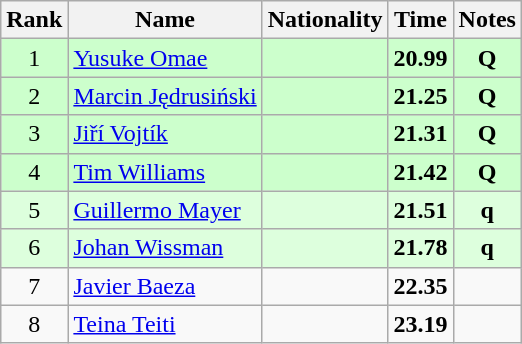<table class="wikitable sortable" style="text-align:center">
<tr>
<th>Rank</th>
<th>Name</th>
<th>Nationality</th>
<th>Time</th>
<th>Notes</th>
</tr>
<tr bgcolor=ccffcc>
<td>1</td>
<td align=left><a href='#'>Yusuke Omae</a></td>
<td align=left></td>
<td><strong>20.99</strong></td>
<td><strong>Q</strong></td>
</tr>
<tr bgcolor=ccffcc>
<td>2</td>
<td align=left><a href='#'>Marcin Jędrusiński</a></td>
<td align=left></td>
<td><strong>21.25</strong></td>
<td><strong>Q</strong></td>
</tr>
<tr bgcolor=ccffcc>
<td>3</td>
<td align=left><a href='#'>Jiří Vojtík</a></td>
<td align=left></td>
<td><strong>21.31</strong></td>
<td><strong>Q</strong></td>
</tr>
<tr bgcolor=ccffcc>
<td>4</td>
<td align=left><a href='#'>Tim Williams</a></td>
<td align=left></td>
<td><strong>21.42</strong></td>
<td><strong>Q</strong></td>
</tr>
<tr bgcolor=ddffdd>
<td>5</td>
<td align=left><a href='#'>Guillermo Mayer</a></td>
<td align=left></td>
<td><strong>21.51</strong></td>
<td><strong>q</strong></td>
</tr>
<tr bgcolor=ddffdd>
<td>6</td>
<td align=left><a href='#'>Johan Wissman</a></td>
<td align=left></td>
<td><strong>21.78</strong></td>
<td><strong>q</strong></td>
</tr>
<tr>
<td>7</td>
<td align=left><a href='#'>Javier Baeza</a></td>
<td align=left></td>
<td><strong>22.35</strong></td>
<td></td>
</tr>
<tr>
<td>8</td>
<td align=left><a href='#'>Teina Teiti</a></td>
<td align=left></td>
<td><strong>23.19</strong></td>
<td></td>
</tr>
</table>
